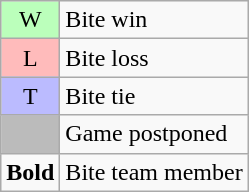<table class="wikitable">
<tr>
<td bgcolor=#bbffbb align=center>W</td>
<td>Bite win</td>
</tr>
<tr>
<td bgcolor=#ffbbbb align=center>L</td>
<td>Bite loss</td>
</tr>
<tr>
<td bgcolor=#bbbbff align=center>T</td>
<td>Bite tie</td>
</tr>
<tr>
<td bgcolor=#bbbbbb> </td>
<td>Game postponed</td>
</tr>
<tr>
<td align=center><strong>Bold</strong></td>
<td>Bite team member</td>
</tr>
</table>
